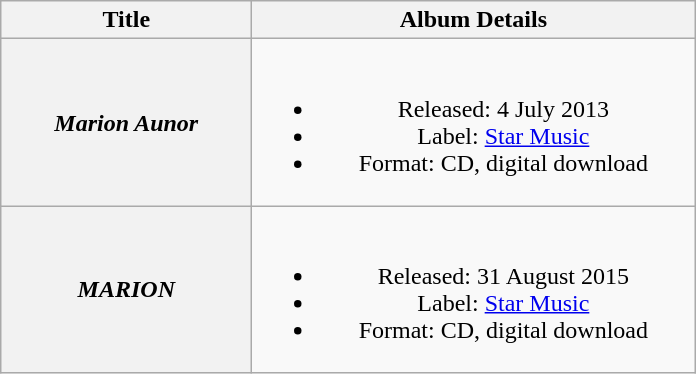<table class="wikitable plainrowheaders" style="text-align:center;">
<tr>
<th scope="col" style="width:10em;">Title</th>
<th scope="col" style="width:18em;">Album Details</th>
</tr>
<tr>
<th scope="row"><em>Marion Aunor</em></th>
<td><br><ul><li>Released: 4 July 2013</li><li>Label: <a href='#'>Star Music</a></li><li>Format: CD, digital download</li></ul></td>
</tr>
<tr>
<th scope="row"><em>MARION</em></th>
<td><br><ul><li>Released: 31 August 2015</li><li>Label: <a href='#'>Star Music</a></li><li>Format: CD, digital download</li></ul></td>
</tr>
</table>
